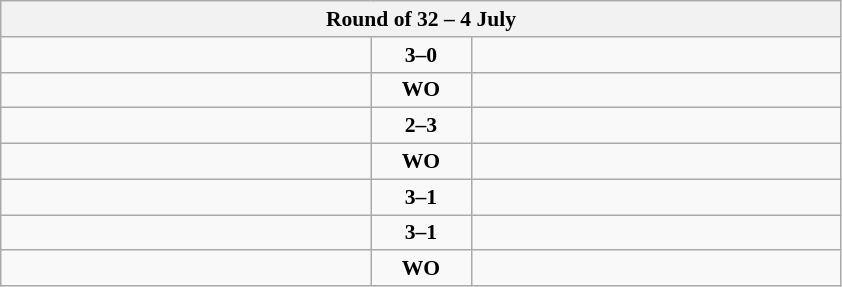<table class="wikitable" style="text-align: center; font-size:90% ">
<tr>
<th colspan=3>Round of 32 – 4 July</th>
</tr>
<tr>
<td align=left width="240"><strong></strong></td>
<td align=center width="60"><strong>3–0</strong></td>
<td align=left width="240"></td>
</tr>
<tr>
<td align=left></td>
<td align=center><strong>WO</strong></td>
<td align=left></td>
</tr>
<tr>
<td align=left></td>
<td align=center><strong>2–3</strong></td>
<td align=left><strong></strong></td>
</tr>
<tr>
<td align=left></td>
<td align=center><strong>WO</strong></td>
<td align=left><strong></strong></td>
</tr>
<tr>
<td align=left><strong></strong></td>
<td align=center><strong>3–1</strong></td>
<td align=left></td>
</tr>
<tr>
<td align=left><strong></strong></td>
<td align=center><strong>3–1</strong></td>
<td align=left></td>
</tr>
<tr>
<td align=left></td>
<td align=center><strong>WO</strong></td>
<td align=left><strong></strong></td>
</tr>
</table>
